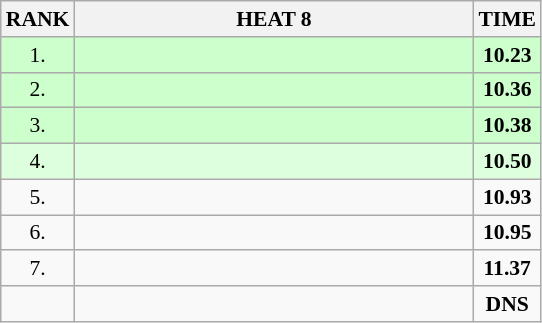<table class="wikitable" style="border-collapse: collapse; font-size: 90%;">
<tr>
<th>RANK</th>
<th align="left" style="width: 18em">HEAT 8</th>
<th>TIME</th>
</tr>
<tr style="background:#ccffcc;">
<td align="center">1.</td>
<td></td>
<td align="center"><strong>10.23</strong></td>
</tr>
<tr style="background:#ccffcc;">
<td align="center">2.</td>
<td></td>
<td align="center"><strong>10.36</strong></td>
</tr>
<tr style="background:#ccffcc;">
<td align="center">3.</td>
<td></td>
<td align="center"><strong>10.38</strong></td>
</tr>
<tr style="background:#ddffdd;">
<td align="center">4.</td>
<td></td>
<td align="center"><strong>10.50</strong></td>
</tr>
<tr>
<td align="center">5.</td>
<td></td>
<td align="center"><strong>10.93</strong></td>
</tr>
<tr>
<td align="center">6.</td>
<td></td>
<td align="center"><strong>10.95</strong></td>
</tr>
<tr>
<td align="center">7.</td>
<td></td>
<td align="center"><strong>11.37</strong></td>
</tr>
<tr>
<td align="center"></td>
<td></td>
<td align="center"><strong>DNS</strong></td>
</tr>
</table>
